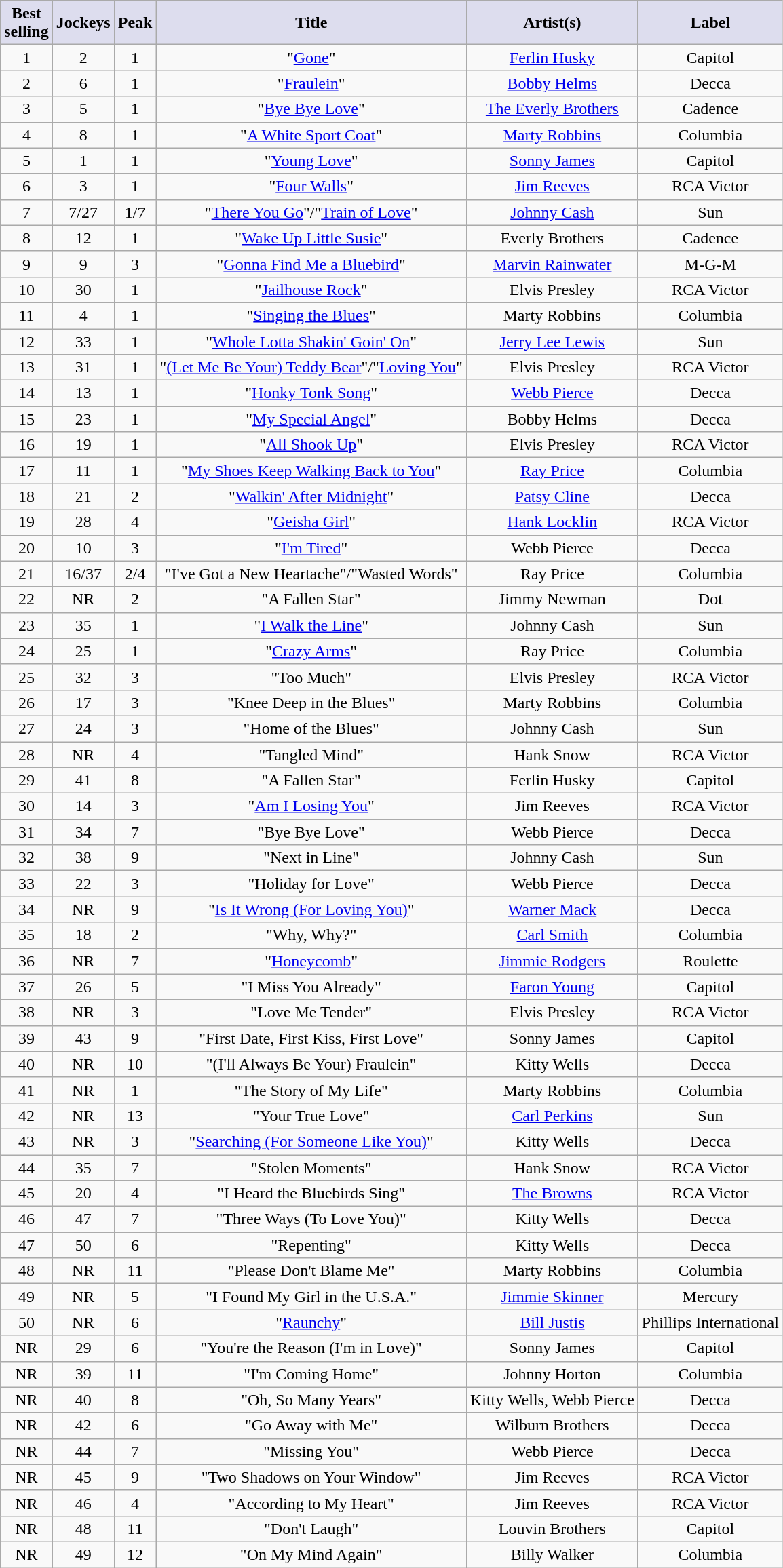<table class="wikitable sortable" style="text-align: center">
<tr>
<th scope="col" style="background:#dde;">Best<br>selling</th>
<th scope="col" style="background:#dde;">Jockeys</th>
<th scope="col" style="background:#dde;">Peak</th>
<th scope="col" style="background:#dde;">Title</th>
<th scope="col" style="background:#dde;">Artist(s)</th>
<th scope="col" style="background:#dde;">Label</th>
</tr>
<tr>
<td>1</td>
<td>2</td>
<td>1</td>
<td>"<a href='#'>Gone</a>"</td>
<td><a href='#'>Ferlin Husky</a></td>
<td>Capitol</td>
</tr>
<tr>
<td>2</td>
<td>6</td>
<td>1</td>
<td>"<a href='#'>Fraulein</a>"</td>
<td><a href='#'>Bobby Helms</a></td>
<td>Decca</td>
</tr>
<tr>
<td>3</td>
<td>5</td>
<td>1</td>
<td>"<a href='#'>Bye Bye Love</a>"</td>
<td><a href='#'>The Everly Brothers</a></td>
<td>Cadence</td>
</tr>
<tr>
<td>4</td>
<td>8</td>
<td>1</td>
<td>"<a href='#'>A White Sport Coat</a>"</td>
<td><a href='#'>Marty Robbins</a></td>
<td>Columbia</td>
</tr>
<tr>
<td>5</td>
<td>1</td>
<td>1</td>
<td>"<a href='#'>Young Love</a>"</td>
<td><a href='#'>Sonny James</a></td>
<td>Capitol</td>
</tr>
<tr>
<td>6</td>
<td>3</td>
<td>1</td>
<td>"<a href='#'>Four Walls</a>"</td>
<td><a href='#'>Jim Reeves</a></td>
<td>RCA Victor</td>
</tr>
<tr>
<td>7</td>
<td>7/27</td>
<td>1/7</td>
<td>"<a href='#'>There You Go</a>"/"<a href='#'>Train of Love</a>"</td>
<td><a href='#'>Johnny Cash</a></td>
<td>Sun</td>
</tr>
<tr>
<td>8</td>
<td>12</td>
<td>1</td>
<td>"<a href='#'>Wake Up Little Susie</a>"</td>
<td>Everly Brothers</td>
<td>Cadence</td>
</tr>
<tr>
<td>9</td>
<td>9</td>
<td>3</td>
<td>"<a href='#'>Gonna Find Me a Bluebird</a>"</td>
<td><a href='#'>Marvin Rainwater</a></td>
<td>M-G-M</td>
</tr>
<tr>
<td>10</td>
<td>30</td>
<td>1</td>
<td>"<a href='#'>Jailhouse Rock</a>"</td>
<td>Elvis Presley</td>
<td>RCA Victor</td>
</tr>
<tr>
<td>11</td>
<td>4</td>
<td>1</td>
<td>"<a href='#'>Singing the Blues</a>"</td>
<td>Marty Robbins</td>
<td>Columbia</td>
</tr>
<tr>
<td>12</td>
<td>33</td>
<td>1</td>
<td>"<a href='#'>Whole Lotta Shakin' Goin' On</a>"</td>
<td><a href='#'>Jerry Lee Lewis</a></td>
<td>Sun</td>
</tr>
<tr>
<td>13</td>
<td>31</td>
<td>1</td>
<td>"<a href='#'>(Let Me Be Your) Teddy Bear</a>"/"<a href='#'>Loving You</a>"</td>
<td>Elvis Presley</td>
<td>RCA Victor</td>
</tr>
<tr>
<td>14</td>
<td>13</td>
<td>1</td>
<td>"<a href='#'>Honky Tonk Song</a>"</td>
<td><a href='#'>Webb Pierce</a></td>
<td>Decca</td>
</tr>
<tr>
<td>15</td>
<td>23</td>
<td>1</td>
<td>"<a href='#'>My Special Angel</a>"</td>
<td>Bobby Helms</td>
<td>Decca</td>
</tr>
<tr>
<td>16</td>
<td>19</td>
<td>1</td>
<td>"<a href='#'>All Shook Up</a>"</td>
<td>Elvis Presley</td>
<td>RCA Victor</td>
</tr>
<tr>
<td>17</td>
<td>11</td>
<td>1</td>
<td>"<a href='#'>My Shoes Keep Walking Back to You</a>"</td>
<td><a href='#'>Ray Price</a></td>
<td>Columbia</td>
</tr>
<tr>
<td>18</td>
<td>21</td>
<td>2</td>
<td>"<a href='#'>Walkin' After Midnight</a>"</td>
<td><a href='#'>Patsy Cline</a></td>
<td>Decca</td>
</tr>
<tr>
<td>19</td>
<td>28</td>
<td>4</td>
<td>"<a href='#'>Geisha Girl</a>"</td>
<td><a href='#'>Hank Locklin</a></td>
<td>RCA Victor</td>
</tr>
<tr>
<td>20</td>
<td>10</td>
<td>3</td>
<td>"<a href='#'>I'm Tired</a>"</td>
<td>Webb Pierce</td>
<td>Decca</td>
</tr>
<tr>
<td>21</td>
<td>16/37</td>
<td>2/4</td>
<td>"I've Got a New Heartache"/"Wasted Words"</td>
<td>Ray Price</td>
<td>Columbia</td>
</tr>
<tr>
<td>22</td>
<td>NR</td>
<td>2</td>
<td>"A Fallen Star"</td>
<td>Jimmy Newman</td>
<td>Dot</td>
</tr>
<tr>
<td>23</td>
<td>35</td>
<td>1</td>
<td>"<a href='#'>I Walk the Line</a>"</td>
<td>Johnny Cash</td>
<td>Sun</td>
</tr>
<tr>
<td>24</td>
<td>25</td>
<td>1</td>
<td>"<a href='#'>Crazy Arms</a>"</td>
<td>Ray Price</td>
<td>Columbia</td>
</tr>
<tr>
<td>25</td>
<td>32</td>
<td>3</td>
<td>"Too Much"</td>
<td>Elvis Presley</td>
<td>RCA Victor</td>
</tr>
<tr>
<td>26</td>
<td>17</td>
<td>3</td>
<td>"Knee Deep in the Blues"</td>
<td>Marty Robbins</td>
<td>Columbia</td>
</tr>
<tr>
<td>27</td>
<td>24</td>
<td>3</td>
<td>"Home of the Blues"</td>
<td>Johnny Cash</td>
<td>Sun</td>
</tr>
<tr>
<td>28</td>
<td>NR</td>
<td>4</td>
<td>"Tangled Mind"</td>
<td>Hank Snow</td>
<td>RCA Victor</td>
</tr>
<tr>
<td>29</td>
<td>41</td>
<td>8</td>
<td>"A Fallen Star"</td>
<td>Ferlin Husky</td>
<td>Capitol</td>
</tr>
<tr>
<td>30</td>
<td>14</td>
<td>3</td>
<td>"<a href='#'>Am I Losing You</a>"</td>
<td>Jim Reeves</td>
<td>RCA Victor</td>
</tr>
<tr>
<td>31</td>
<td>34</td>
<td>7</td>
<td>"Bye Bye Love"</td>
<td>Webb Pierce</td>
<td>Decca</td>
</tr>
<tr>
<td>32</td>
<td>38</td>
<td>9</td>
<td>"Next in Line"</td>
<td>Johnny Cash</td>
<td>Sun</td>
</tr>
<tr>
<td>33</td>
<td>22</td>
<td>3</td>
<td>"Holiday for Love"</td>
<td>Webb Pierce</td>
<td>Decca</td>
</tr>
<tr>
<td>34</td>
<td>NR</td>
<td>9</td>
<td>"<a href='#'>Is It Wrong (For Loving You)</a>"</td>
<td><a href='#'>Warner Mack</a></td>
<td>Decca</td>
</tr>
<tr>
<td>35</td>
<td>18</td>
<td>2</td>
<td>"Why, Why?"</td>
<td><a href='#'>Carl Smith</a></td>
<td>Columbia</td>
</tr>
<tr>
<td>36</td>
<td>NR</td>
<td>7</td>
<td>"<a href='#'>Honeycomb</a>"</td>
<td><a href='#'>Jimmie Rodgers</a></td>
<td>Roulette</td>
</tr>
<tr>
<td>37</td>
<td>26</td>
<td>5</td>
<td>"I Miss You Already"</td>
<td><a href='#'>Faron Young</a></td>
<td>Capitol</td>
</tr>
<tr>
<td>38</td>
<td>NR</td>
<td>3</td>
<td>"Love Me Tender"</td>
<td>Elvis Presley</td>
<td>RCA Victor</td>
</tr>
<tr>
<td>39</td>
<td>43</td>
<td>9</td>
<td>"First Date, First Kiss, First Love"</td>
<td>Sonny James</td>
<td>Capitol</td>
</tr>
<tr>
<td>40</td>
<td>NR</td>
<td>10</td>
<td>"(I'll Always Be Your) Fraulein"</td>
<td>Kitty Wells</td>
<td>Decca</td>
</tr>
<tr>
<td>41</td>
<td>NR</td>
<td>1</td>
<td>"The Story of My Life"</td>
<td>Marty Robbins</td>
<td>Columbia</td>
</tr>
<tr>
<td>42</td>
<td>NR</td>
<td>13</td>
<td>"Your True Love"</td>
<td><a href='#'>Carl Perkins</a></td>
<td>Sun</td>
</tr>
<tr>
<td>43</td>
<td>NR</td>
<td>3</td>
<td>"<a href='#'>Searching (For Someone Like You)</a>"</td>
<td>Kitty Wells</td>
<td>Decca</td>
</tr>
<tr>
<td>44</td>
<td>35</td>
<td>7</td>
<td>"Stolen Moments"</td>
<td>Hank Snow</td>
<td>RCA Victor</td>
</tr>
<tr>
<td>45</td>
<td>20</td>
<td>4</td>
<td>"I Heard the Bluebirds Sing"</td>
<td><a href='#'>The Browns</a></td>
<td>RCA Victor</td>
</tr>
<tr>
<td>46</td>
<td>47</td>
<td>7</td>
<td>"Three Ways (To Love You)"</td>
<td>Kitty Wells</td>
<td>Decca</td>
</tr>
<tr>
<td>47</td>
<td>50</td>
<td>6</td>
<td>"Repenting"</td>
<td>Kitty Wells</td>
<td>Decca</td>
</tr>
<tr>
<td>48</td>
<td>NR</td>
<td>11</td>
<td>"Please Don't Blame Me"</td>
<td>Marty Robbins</td>
<td>Columbia</td>
</tr>
<tr>
<td>49</td>
<td>NR</td>
<td>5</td>
<td>"I Found My Girl in the U.S.A."</td>
<td><a href='#'>Jimmie Skinner</a></td>
<td>Mercury</td>
</tr>
<tr>
<td>50</td>
<td>NR</td>
<td>6</td>
<td>"<a href='#'>Raunchy</a>"</td>
<td><a href='#'>Bill Justis</a></td>
<td>Phillips International</td>
</tr>
<tr>
<td>NR</td>
<td>29</td>
<td>6</td>
<td>"You're the Reason (I'm in Love)"</td>
<td>Sonny James</td>
<td>Capitol</td>
</tr>
<tr>
<td>NR</td>
<td>39</td>
<td>11</td>
<td>"I'm Coming Home"</td>
<td>Johnny Horton</td>
<td>Columbia</td>
</tr>
<tr>
<td>NR</td>
<td>40</td>
<td>8</td>
<td>"Oh, So Many Years"</td>
<td>Kitty Wells, Webb Pierce</td>
<td>Decca</td>
</tr>
<tr>
<td>NR</td>
<td>42</td>
<td>6</td>
<td>"Go Away with Me"</td>
<td>Wilburn Brothers</td>
<td>Decca</td>
</tr>
<tr>
<td>NR</td>
<td>44</td>
<td>7</td>
<td>"Missing You"</td>
<td>Webb Pierce</td>
<td>Decca</td>
</tr>
<tr>
<td>NR</td>
<td>45</td>
<td>9</td>
<td>"Two Shadows on Your Window"</td>
<td>Jim Reeves</td>
<td>RCA Victor</td>
</tr>
<tr>
<td>NR</td>
<td>46</td>
<td>4</td>
<td>"According to My Heart"</td>
<td>Jim Reeves</td>
<td>RCA Victor</td>
</tr>
<tr>
<td>NR</td>
<td>48</td>
<td>11</td>
<td>"Don't Laugh"</td>
<td>Louvin Brothers</td>
<td>Capitol</td>
</tr>
<tr>
<td>NR</td>
<td>49</td>
<td>12</td>
<td>"On My Mind Again"</td>
<td>Billy Walker</td>
<td>Columbia</td>
</tr>
</table>
